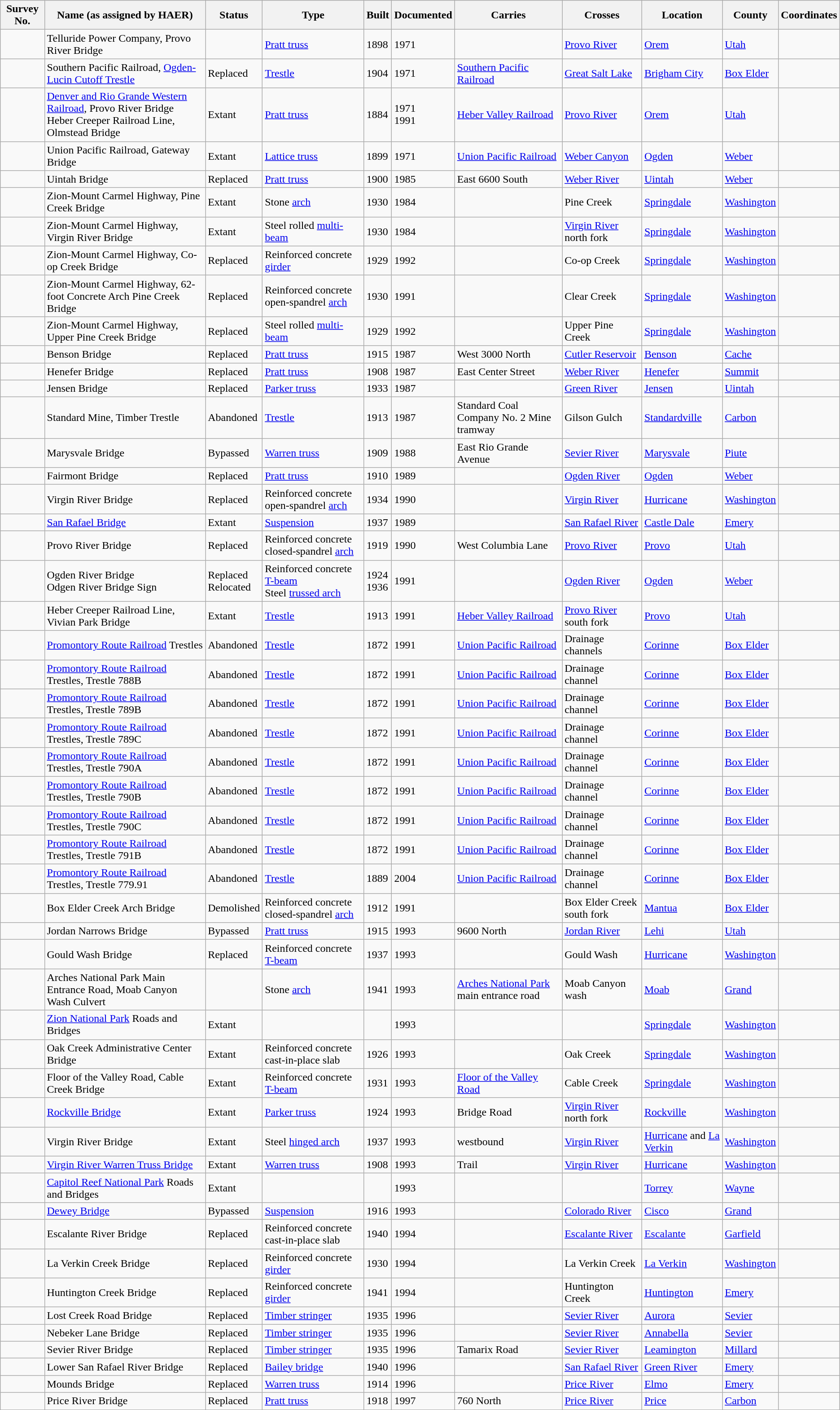<table class="wikitable sortable">
<tr>
<th>Survey No.</th>
<th>Name (as assigned by HAER)</th>
<th>Status</th>
<th>Type</th>
<th>Built</th>
<th>Documented</th>
<th>Carries</th>
<th>Crosses</th>
<th>Location</th>
<th>County</th>
<th>Coordinates</th>
</tr>
<tr>
<td></td>
<td>Telluride Power Company, Provo River Bridge</td>
<td></td>
<td><a href='#'>Pratt truss</a></td>
<td>1898</td>
<td>1971</td>
<td></td>
<td><a href='#'>Provo River</a></td>
<td><a href='#'>Orem</a></td>
<td><a href='#'>Utah</a></td>
<td></td>
</tr>
<tr>
<td></td>
<td>Southern Pacific Railroad, <a href='#'>Ogden-Lucin Cutoff Trestle</a></td>
<td>Replaced</td>
<td><a href='#'>Trestle</a></td>
<td>1904</td>
<td>1971</td>
<td><a href='#'>Southern Pacific Railroad</a></td>
<td><a href='#'>Great Salt Lake</a></td>
<td><a href='#'>Brigham City</a></td>
<td><a href='#'>Box Elder</a></td>
<td></td>
</tr>
<tr>
<td><br></td>
<td><a href='#'>Denver and Rio Grande Western Railroad</a>, Provo River Bridge<br>Heber Creeper Railroad Line, Olmstead Bridge</td>
<td>Extant</td>
<td><a href='#'>Pratt truss</a></td>
<td>1884</td>
<td>1971<br>1991</td>
<td><a href='#'>Heber Valley Railroad</a></td>
<td><a href='#'>Provo River</a></td>
<td><a href='#'>Orem</a></td>
<td><a href='#'>Utah</a></td>
<td></td>
</tr>
<tr>
<td></td>
<td>Union Pacific Railroad, Gateway Bridge</td>
<td>Extant</td>
<td><a href='#'>Lattice truss</a></td>
<td>1899</td>
<td>1971</td>
<td><a href='#'>Union Pacific Railroad</a></td>
<td><a href='#'>Weber Canyon</a></td>
<td><a href='#'>Ogden</a></td>
<td><a href='#'>Weber</a></td>
<td></td>
</tr>
<tr>
<td></td>
<td>Uintah Bridge</td>
<td>Replaced</td>
<td><a href='#'>Pratt truss</a></td>
<td>1900</td>
<td>1985</td>
<td>East 6600 South</td>
<td><a href='#'>Weber River</a></td>
<td><a href='#'>Uintah</a></td>
<td><a href='#'>Weber</a></td>
<td></td>
</tr>
<tr>
<td></td>
<td>Zion-Mount Carmel Highway, Pine Creek Bridge</td>
<td>Extant</td>
<td>Stone <a href='#'>arch</a></td>
<td>1930</td>
<td>1984</td>
<td></td>
<td>Pine Creek</td>
<td><a href='#'>Springdale</a></td>
<td><a href='#'>Washington</a></td>
<td></td>
</tr>
<tr>
<td></td>
<td>Zion-Mount Carmel Highway, Virgin River Bridge</td>
<td>Extant</td>
<td>Steel rolled <a href='#'>multi-beam</a></td>
<td>1930</td>
<td>1984</td>
<td></td>
<td><a href='#'>Virgin River</a> north fork</td>
<td><a href='#'>Springdale</a></td>
<td><a href='#'>Washington</a></td>
<td></td>
</tr>
<tr>
<td></td>
<td>Zion-Mount Carmel Highway, Co-op Creek Bridge</td>
<td>Replaced</td>
<td>Reinforced concrete <a href='#'>girder</a></td>
<td>1929</td>
<td>1992</td>
<td></td>
<td>Co-op Creek</td>
<td><a href='#'>Springdale</a></td>
<td><a href='#'>Washington</a></td>
<td></td>
</tr>
<tr>
<td></td>
<td>Zion-Mount Carmel Highway, 62-foot Concrete Arch Pine Creek Bridge</td>
<td>Replaced</td>
<td>Reinforced concrete open-spandrel <a href='#'>arch</a></td>
<td>1930</td>
<td>1991</td>
<td></td>
<td>Clear Creek</td>
<td><a href='#'>Springdale</a></td>
<td><a href='#'>Washington</a></td>
<td></td>
</tr>
<tr>
<td></td>
<td>Zion-Mount Carmel Highway, Upper Pine Creek Bridge</td>
<td>Replaced</td>
<td>Steel rolled <a href='#'>multi-beam</a></td>
<td>1929</td>
<td>1992</td>
<td></td>
<td>Upper Pine Creek</td>
<td><a href='#'>Springdale</a></td>
<td><a href='#'>Washington</a></td>
<td></td>
</tr>
<tr>
<td></td>
<td>Benson Bridge</td>
<td>Replaced</td>
<td><a href='#'>Pratt truss</a></td>
<td>1915</td>
<td>1987</td>
<td>West 3000 North</td>
<td><a href='#'>Cutler Reservoir</a></td>
<td><a href='#'>Benson</a></td>
<td><a href='#'>Cache</a></td>
<td></td>
</tr>
<tr>
<td></td>
<td>Henefer Bridge</td>
<td>Replaced</td>
<td><a href='#'>Pratt truss</a></td>
<td>1908</td>
<td>1987</td>
<td>East Center Street</td>
<td><a href='#'>Weber River</a></td>
<td><a href='#'>Henefer</a></td>
<td><a href='#'>Summit</a></td>
<td></td>
</tr>
<tr>
<td></td>
<td>Jensen Bridge</td>
<td>Replaced</td>
<td><a href='#'>Parker truss</a></td>
<td>1933</td>
<td>1987</td>
<td></td>
<td><a href='#'>Green River</a></td>
<td><a href='#'>Jensen</a></td>
<td><a href='#'>Uintah</a></td>
<td></td>
</tr>
<tr>
<td></td>
<td>Standard Mine, Timber Trestle</td>
<td>Abandoned</td>
<td><a href='#'>Trestle</a></td>
<td>1913</td>
<td>1987</td>
<td>Standard Coal Company No. 2 Mine tramway</td>
<td>Gilson Gulch</td>
<td><a href='#'>Standardville</a></td>
<td><a href='#'>Carbon</a></td>
<td></td>
</tr>
<tr>
<td></td>
<td>Marysvale Bridge</td>
<td>Bypassed</td>
<td><a href='#'>Warren truss</a></td>
<td>1909</td>
<td>1988</td>
<td>East Rio Grande Avenue</td>
<td><a href='#'>Sevier River</a></td>
<td><a href='#'>Marysvale</a></td>
<td><a href='#'>Piute</a></td>
<td></td>
</tr>
<tr>
<td></td>
<td>Fairmont Bridge</td>
<td>Replaced</td>
<td><a href='#'>Pratt truss</a></td>
<td>1910</td>
<td>1989</td>
<td></td>
<td><a href='#'>Ogden River</a></td>
<td><a href='#'>Ogden</a></td>
<td><a href='#'>Weber</a></td>
<td></td>
</tr>
<tr>
<td></td>
<td>Virgin River Bridge</td>
<td>Replaced</td>
<td>Reinforced concrete open-spandrel <a href='#'>arch</a></td>
<td>1934</td>
<td>1990</td>
<td></td>
<td><a href='#'>Virgin River</a></td>
<td><a href='#'>Hurricane</a></td>
<td><a href='#'>Washington</a></td>
<td></td>
</tr>
<tr>
<td></td>
<td><a href='#'>San Rafael Bridge</a></td>
<td>Extant</td>
<td><a href='#'>Suspension</a></td>
<td>1937</td>
<td>1989</td>
<td></td>
<td><a href='#'>San Rafael River</a></td>
<td><a href='#'>Castle Dale</a></td>
<td><a href='#'>Emery</a></td>
<td></td>
</tr>
<tr>
<td></td>
<td>Provo River Bridge</td>
<td>Replaced</td>
<td>Reinforced concrete closed-spandrel <a href='#'>arch</a></td>
<td>1919</td>
<td>1990</td>
<td>West Columbia Lane</td>
<td><a href='#'>Provo River</a></td>
<td><a href='#'>Provo</a></td>
<td><a href='#'>Utah</a></td>
<td></td>
</tr>
<tr>
<td><br></td>
<td>Ogden River Bridge<br>Odgen River Bridge Sign</td>
<td>Replaced<br>Relocated</td>
<td>Reinforced concrete <a href='#'>T-beam</a><br>Steel <a href='#'>trussed arch</a></td>
<td>1924<br>1936</td>
<td>1991</td>
<td></td>
<td><a href='#'>Ogden River</a></td>
<td><a href='#'>Ogden</a></td>
<td><a href='#'>Weber</a></td>
<td></td>
</tr>
<tr>
<td></td>
<td>Heber Creeper Railroad Line, Vivian Park Bridge</td>
<td>Extant</td>
<td><a href='#'>Trestle</a></td>
<td>1913</td>
<td>1991</td>
<td><a href='#'>Heber Valley Railroad</a></td>
<td><a href='#'>Provo River</a> south fork</td>
<td><a href='#'>Provo</a></td>
<td><a href='#'>Utah</a></td>
<td></td>
</tr>
<tr>
<td></td>
<td><a href='#'>Promontory Route Railroad</a> Trestles</td>
<td>Abandoned</td>
<td><a href='#'>Trestle</a></td>
<td>1872</td>
<td>1991</td>
<td><a href='#'>Union Pacific Railroad</a></td>
<td>Drainage channels</td>
<td><a href='#'>Corinne</a></td>
<td><a href='#'>Box Elder</a></td>
<td></td>
</tr>
<tr>
<td></td>
<td><a href='#'>Promontory Route Railroad</a> Trestles, Trestle 788B</td>
<td>Abandoned</td>
<td><a href='#'>Trestle</a></td>
<td>1872</td>
<td>1991</td>
<td><a href='#'>Union Pacific Railroad</a></td>
<td>Drainage channel</td>
<td><a href='#'>Corinne</a></td>
<td><a href='#'>Box Elder</a></td>
<td></td>
</tr>
<tr>
<td></td>
<td><a href='#'>Promontory Route Railroad</a> Trestles, Trestle 789B</td>
<td>Abandoned</td>
<td><a href='#'>Trestle</a></td>
<td>1872</td>
<td>1991</td>
<td><a href='#'>Union Pacific Railroad</a></td>
<td>Drainage channel</td>
<td><a href='#'>Corinne</a></td>
<td><a href='#'>Box Elder</a></td>
<td></td>
</tr>
<tr>
<td></td>
<td><a href='#'>Promontory Route Railroad</a> Trestles, Trestle 789C</td>
<td>Abandoned</td>
<td><a href='#'>Trestle</a></td>
<td>1872</td>
<td>1991</td>
<td><a href='#'>Union Pacific Railroad</a></td>
<td>Drainage channel</td>
<td><a href='#'>Corinne</a></td>
<td><a href='#'>Box Elder</a></td>
<td></td>
</tr>
<tr>
<td></td>
<td><a href='#'>Promontory Route Railroad</a> Trestles, Trestle 790A</td>
<td>Abandoned</td>
<td><a href='#'>Trestle</a></td>
<td>1872</td>
<td>1991</td>
<td><a href='#'>Union Pacific Railroad</a></td>
<td>Drainage channel</td>
<td><a href='#'>Corinne</a></td>
<td><a href='#'>Box Elder</a></td>
<td></td>
</tr>
<tr>
<td></td>
<td><a href='#'>Promontory Route Railroad</a> Trestles, Trestle 790B</td>
<td>Abandoned</td>
<td><a href='#'>Trestle</a></td>
<td>1872</td>
<td>1991</td>
<td><a href='#'>Union Pacific Railroad</a></td>
<td>Drainage channel</td>
<td><a href='#'>Corinne</a></td>
<td><a href='#'>Box Elder</a></td>
<td></td>
</tr>
<tr>
<td></td>
<td><a href='#'>Promontory Route Railroad</a> Trestles, Trestle 790C</td>
<td>Abandoned</td>
<td><a href='#'>Trestle</a></td>
<td>1872</td>
<td>1991</td>
<td><a href='#'>Union Pacific Railroad</a></td>
<td>Drainage channel</td>
<td><a href='#'>Corinne</a></td>
<td><a href='#'>Box Elder</a></td>
<td></td>
</tr>
<tr>
<td></td>
<td><a href='#'>Promontory Route Railroad</a> Trestles, Trestle 791B</td>
<td>Abandoned</td>
<td><a href='#'>Trestle</a></td>
<td>1872</td>
<td>1991</td>
<td><a href='#'>Union Pacific Railroad</a></td>
<td>Drainage channel</td>
<td><a href='#'>Corinne</a></td>
<td><a href='#'>Box Elder</a></td>
<td></td>
</tr>
<tr>
<td></td>
<td><a href='#'>Promontory Route Railroad</a> Trestles, Trestle 779.91</td>
<td>Abandoned</td>
<td><a href='#'>Trestle</a></td>
<td>1889</td>
<td>2004</td>
<td><a href='#'>Union Pacific Railroad</a></td>
<td>Drainage channel</td>
<td><a href='#'>Corinne</a></td>
<td><a href='#'>Box Elder</a></td>
<td></td>
</tr>
<tr>
<td></td>
<td>Box Elder Creek Arch Bridge</td>
<td>Demolished</td>
<td>Reinforced concrete closed-spandrel <a href='#'>arch</a></td>
<td>1912</td>
<td>1991</td>
<td></td>
<td>Box Elder Creek south fork</td>
<td><a href='#'>Mantua</a></td>
<td><a href='#'>Box Elder</a></td>
<td></td>
</tr>
<tr>
<td></td>
<td>Jordan Narrows Bridge</td>
<td>Bypassed</td>
<td><a href='#'>Pratt truss</a></td>
<td>1915</td>
<td>1993</td>
<td>9600 North</td>
<td><a href='#'>Jordan River</a></td>
<td><a href='#'>Lehi</a></td>
<td><a href='#'>Utah</a></td>
<td></td>
</tr>
<tr>
<td></td>
<td>Gould Wash Bridge</td>
<td>Replaced</td>
<td>Reinforced concrete <a href='#'>T-beam</a></td>
<td>1937</td>
<td>1993</td>
<td></td>
<td>Gould Wash</td>
<td><a href='#'>Hurricane</a></td>
<td><a href='#'>Washington</a></td>
<td></td>
</tr>
<tr>
<td></td>
<td>Arches National Park Main Entrance Road, Moab Canyon Wash Culvert</td>
<td></td>
<td>Stone <a href='#'>arch</a></td>
<td>1941</td>
<td>1993</td>
<td><a href='#'>Arches National Park</a> main entrance road</td>
<td>Moab Canyon wash</td>
<td><a href='#'>Moab</a></td>
<td><a href='#'>Grand</a></td>
<td></td>
</tr>
<tr>
<td></td>
<td><a href='#'>Zion National Park</a> Roads and Bridges</td>
<td>Extant</td>
<td></td>
<td></td>
<td>1993</td>
<td></td>
<td></td>
<td><a href='#'>Springdale</a></td>
<td><a href='#'>Washington</a></td>
<td></td>
</tr>
<tr>
<td></td>
<td>Oak Creek Administrative Center Bridge</td>
<td>Extant</td>
<td>Reinforced concrete cast-in-place slab</td>
<td>1926</td>
<td>1993</td>
<td></td>
<td>Oak Creek</td>
<td><a href='#'>Springdale</a></td>
<td><a href='#'>Washington</a></td>
<td></td>
</tr>
<tr>
<td></td>
<td>Floor of the Valley Road, Cable Creek Bridge</td>
<td>Extant</td>
<td>Reinforced concrete <a href='#'>T-beam</a></td>
<td>1931</td>
<td>1993</td>
<td><a href='#'>Floor of the Valley Road</a></td>
<td>Cable Creek</td>
<td><a href='#'>Springdale</a></td>
<td><a href='#'>Washington</a></td>
<td></td>
</tr>
<tr>
<td></td>
<td><a href='#'>Rockville Bridge</a></td>
<td>Extant</td>
<td><a href='#'>Parker truss</a></td>
<td>1924</td>
<td>1993</td>
<td>Bridge Road</td>
<td><a href='#'>Virgin River</a> north fork</td>
<td><a href='#'>Rockville</a></td>
<td><a href='#'>Washington</a></td>
<td></td>
</tr>
<tr>
<td></td>
<td>Virgin River Bridge</td>
<td>Extant</td>
<td>Steel <a href='#'>hinged arch</a></td>
<td>1937</td>
<td>1993</td>
<td> westbound</td>
<td><a href='#'>Virgin River</a></td>
<td><a href='#'>Hurricane</a> and <a href='#'>La Verkin</a></td>
<td><a href='#'>Washington</a></td>
<td></td>
</tr>
<tr>
<td></td>
<td><a href='#'>Virgin River Warren Truss Bridge</a></td>
<td>Extant</td>
<td><a href='#'>Warren truss</a></td>
<td>1908</td>
<td>1993</td>
<td>Trail</td>
<td><a href='#'>Virgin River</a></td>
<td><a href='#'>Hurricane</a></td>
<td><a href='#'>Washington</a></td>
<td></td>
</tr>
<tr>
<td></td>
<td><a href='#'>Capitol Reef National Park</a> Roads and Bridges</td>
<td>Extant</td>
<td></td>
<td></td>
<td>1993</td>
<td></td>
<td></td>
<td><a href='#'>Torrey</a></td>
<td><a href='#'>Wayne</a></td>
<td></td>
</tr>
<tr>
<td></td>
<td><a href='#'>Dewey Bridge</a></td>
<td>Bypassed</td>
<td><a href='#'>Suspension</a></td>
<td>1916</td>
<td>1993</td>
<td></td>
<td><a href='#'>Colorado River</a></td>
<td><a href='#'>Cisco</a></td>
<td><a href='#'>Grand</a></td>
<td></td>
</tr>
<tr>
<td></td>
<td>Escalante River Bridge</td>
<td>Replaced</td>
<td>Reinforced concrete cast-in-place slab</td>
<td>1940</td>
<td>1994</td>
<td></td>
<td><a href='#'>Escalante River</a></td>
<td><a href='#'>Escalante</a></td>
<td><a href='#'>Garfield</a></td>
<td></td>
</tr>
<tr>
<td></td>
<td>La Verkin Creek Bridge</td>
<td>Replaced</td>
<td>Reinforced concrete <a href='#'>girder</a></td>
<td>1930</td>
<td>1994</td>
<td></td>
<td>La Verkin Creek</td>
<td><a href='#'>La Verkin</a></td>
<td><a href='#'>Washington</a></td>
<td></td>
</tr>
<tr>
<td></td>
<td>Huntington Creek Bridge</td>
<td>Replaced</td>
<td>Reinforced concrete <a href='#'>girder</a></td>
<td>1941</td>
<td>1994</td>
<td></td>
<td>Huntington Creek</td>
<td><a href='#'>Huntington</a></td>
<td><a href='#'>Emery</a></td>
<td></td>
</tr>
<tr>
<td></td>
<td>Lost Creek Road Bridge</td>
<td>Replaced</td>
<td><a href='#'>Timber stringer</a></td>
<td>1935</td>
<td>1996</td>
<td></td>
<td><a href='#'>Sevier River</a></td>
<td><a href='#'>Aurora</a></td>
<td><a href='#'>Sevier</a></td>
<td></td>
</tr>
<tr>
<td></td>
<td>Nebeker Lane Bridge</td>
<td>Replaced</td>
<td><a href='#'>Timber stringer</a></td>
<td>1935</td>
<td>1996</td>
<td></td>
<td><a href='#'>Sevier River</a></td>
<td><a href='#'>Annabella</a></td>
<td><a href='#'>Sevier</a></td>
<td></td>
</tr>
<tr>
<td></td>
<td>Sevier River Bridge</td>
<td>Replaced</td>
<td><a href='#'>Timber stringer</a></td>
<td>1935</td>
<td>1996</td>
<td>Tamarix Road</td>
<td><a href='#'>Sevier River</a></td>
<td><a href='#'>Leamington</a></td>
<td><a href='#'>Millard</a></td>
<td></td>
</tr>
<tr>
<td></td>
<td>Lower San Rafael River Bridge</td>
<td>Replaced</td>
<td><a href='#'>Bailey bridge</a></td>
<td>1940</td>
<td>1996</td>
<td></td>
<td><a href='#'>San Rafael River</a></td>
<td><a href='#'>Green River</a></td>
<td><a href='#'>Emery</a></td>
<td></td>
</tr>
<tr>
<td></td>
<td>Mounds Bridge</td>
<td>Replaced</td>
<td><a href='#'>Warren truss</a></td>
<td>1914</td>
<td>1996</td>
<td></td>
<td><a href='#'>Price River</a></td>
<td><a href='#'>Elmo</a></td>
<td><a href='#'>Emery</a></td>
<td></td>
</tr>
<tr>
<td></td>
<td>Price River Bridge</td>
<td>Replaced</td>
<td><a href='#'>Pratt truss</a></td>
<td>1918</td>
<td>1997</td>
<td>760 North</td>
<td><a href='#'>Price River</a></td>
<td><a href='#'>Price</a></td>
<td><a href='#'>Carbon</a></td>
<td></td>
</tr>
</table>
